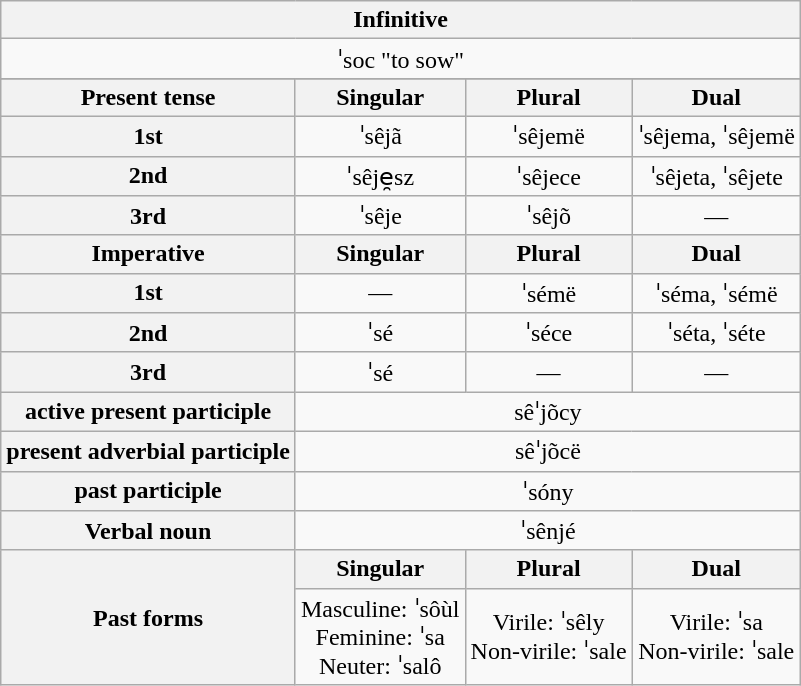<table class="wikitable" style="text-align:center;">
<tr>
<th colspan="4">Infinitive</th>
</tr>
<tr>
<td colspan="4">ˈsoc "to sow"</td>
</tr>
<tr>
</tr>
<tr>
<th>Present tense</th>
<th>Singular</th>
<th>Plural</th>
<th>Dual</th>
</tr>
<tr>
<th>1st</th>
<td>ˈsêjã</td>
<td>ˈsêjemë</td>
<td>ˈsêjema, ˈsêjemë</td>
</tr>
<tr>
<th>2nd</th>
<td>ˈsêje̯sz</td>
<td>ˈsêjece</td>
<td>ˈsêjeta, ˈsêjete</td>
</tr>
<tr>
<th>3rd</th>
<td>ˈsêje</td>
<td>ˈsêjõ</td>
<td>—</td>
</tr>
<tr>
<th>Imperative</th>
<th>Singular</th>
<th>Plural</th>
<th>Dual</th>
</tr>
<tr>
<th>1st</th>
<td>—</td>
<td>ˈsémë</td>
<td>ˈséma, ˈsémë</td>
</tr>
<tr>
<th>2nd</th>
<td>ˈsé</td>
<td>ˈséce</td>
<td>ˈséta, ˈséte</td>
</tr>
<tr>
<th>3rd</th>
<td>ˈsé</td>
<td>—</td>
<td>—</td>
</tr>
<tr>
<th>active present participle</th>
<td colspan="3">sêˈjõcy</td>
</tr>
<tr>
<th>present adverbial participle</th>
<td colspan="3">sêˈjõcë</td>
</tr>
<tr>
<th>past participle</th>
<td colspan="3">ˈsóny</td>
</tr>
<tr>
<th>Verbal noun</th>
<td colspan="3">ˈsênjé</td>
</tr>
<tr>
<th rowspan="2">Past forms</th>
<th>Singular</th>
<th>Plural</th>
<th>Dual</th>
</tr>
<tr>
<td>Masculine: ˈsôùl<br>Feminine: ˈsa<br>Neuter: ˈsalô</td>
<td>Virile: ˈsêly<br>Non-virile: ˈsale</td>
<td>Virile: ˈsa<br>Non-virile: ˈsale</td>
</tr>
</table>
